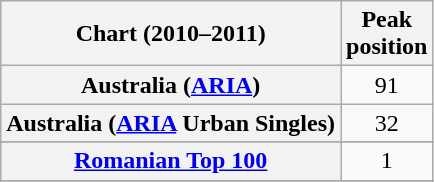<table class="wikitable sortable plainrowheaders" style="text-align:center;">
<tr>
<th>Chart (2010–2011)</th>
<th>Peak<br>position</th>
</tr>
<tr>
<th scope="row">Australia (<a href='#'>ARIA</a>)</th>
<td>91</td>
</tr>
<tr>
<th scope="row">Australia (<a href='#'>ARIA</a> Urban Singles)</th>
<td>32</td>
</tr>
<tr>
</tr>
<tr>
</tr>
<tr>
</tr>
<tr>
</tr>
<tr>
</tr>
<tr>
<th scope="row"><a href='#'>Romanian Top 100</a></th>
<td>1</td>
</tr>
<tr>
</tr>
<tr>
</tr>
<tr>
</tr>
<tr>
</tr>
<tr>
</tr>
<tr>
</tr>
<tr>
</tr>
<tr>
</tr>
</table>
